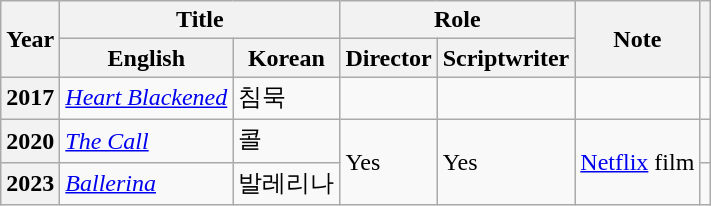<table class="wikitable sortable plainrowheaders">
<tr>
<th rowspan="2" scope="col">Year</th>
<th colspan="2" scope="col">Title</th>
<th colspan="2" scope="col">Role</th>
<th rowspan="2" scope="col">Note</th>
<th rowspan="2" scope="col" class="unsortable"></th>
</tr>
<tr>
<th scope="col">English</th>
<th scope="col">Korean</th>
<th>Director</th>
<th>Scriptwriter</th>
</tr>
<tr>
<th scope="row">2017</th>
<td><em><a href='#'>Heart Blackened</a></em></td>
<td>침묵</td>
<td></td>
<td></td>
<td></td>
<td></td>
</tr>
<tr>
<th scope="row">2020</th>
<td><em><a href='#'>The Call</a></em></td>
<td>콜</td>
<td rowspan="2">Yes</td>
<td rowspan="2">Yes</td>
<td rowspan="2"><a href='#'>Netflix</a> film</td>
<td></td>
</tr>
<tr>
<th scope="row">2023</th>
<td><em><a href='#'>Ballerina</a></em></td>
<td>발레리나</td>
<td></td>
</tr>
</table>
